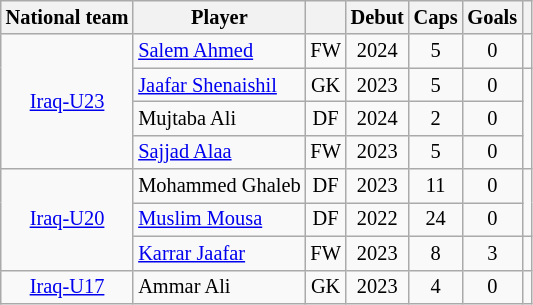<table class="wikitable sortable" style="text-align:center; font-size:85%;">
<tr>
<th>National team</th>
<th>Player</th>
<th></th>
<th>Debut</th>
<th>Caps</th>
<th>Goals</th>
<th></th>
</tr>
<tr>
<td rowspan="4"> <a href='#'>Iraq-U23</a></td>
<td style="text-align:left;" data-sort-value="Ahmed"><a href='#'>Salem Ahmed</a></td>
<td>FW</td>
<td>2024</td>
<td>5</td>
<td>0</td>
<td style="text-align:left;"></td>
</tr>
<tr>
<td style="text-align:left;" data-sort-value="Shenaishil"><a href='#'>Jaafar Shenaishil</a></td>
<td>GK</td>
<td>2023</td>
<td>5</td>
<td>0</td>
<td rowspan="3" style="text-align:left;"></td>
</tr>
<tr>
<td style="text-align:left;" data-sort-value="Ali">Mujtaba Ali</td>
<td>DF</td>
<td>2024</td>
<td>2</td>
<td>0</td>
</tr>
<tr>
<td style="text-align:left;" data-sort-value="Alaa"><a href='#'>Sajjad Alaa</a></td>
<td>FW</td>
<td>2023</td>
<td>5</td>
<td>0</td>
</tr>
<tr>
<td rowspan="3"> <a href='#'>Iraq-U20</a></td>
<td style="text-align:left;" data-sort-value="Ghaleb">Mohammed Ghaleb</td>
<td>DF</td>
<td>2023</td>
<td>11</td>
<td>0</td>
<td rowspan="2" style="text-align:left;"></td>
</tr>
<tr>
<td style="text-align:left;" data-sort-value="Fayyadh"><a href='#'>Muslim Mousa</a></td>
<td>DF</td>
<td>2022</td>
<td>24</td>
<td>0</td>
</tr>
<tr>
<td style="text-align:left;" data-sort-value="Jaafar"><a href='#'>Karrar Jaafar</a></td>
<td>FW</td>
<td>2023</td>
<td>8</td>
<td>3</td>
<td style="text-align:left;"></td>
</tr>
<tr>
<td rowspan="3"> <a href='#'>Iraq-U17</a></td>
<td style="text-align:left;" data-sort-value="Ghaleb">Ammar Ali</td>
<td>GK</td>
<td>2023</td>
<td>4</td>
<td>0</td>
<td style="text-align:left;"></td>
</tr>
</table>
